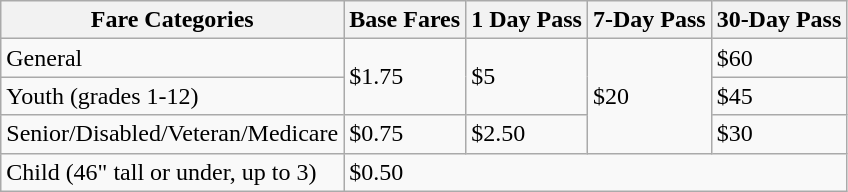<table class=wikitable>
<tr>
<th>Fare Categories</th>
<th>Base Fares</th>
<th>1 Day Pass</th>
<th>7-Day Pass</th>
<th>30-Day Pass</th>
</tr>
<tr>
<td>General</td>
<td rowspan=2>$1.75</td>
<td rowspan="2">$5</td>
<td rowspan="3">$20</td>
<td>$60</td>
</tr>
<tr>
<td>Youth (grades 1-12)</td>
<td>$45</td>
</tr>
<tr>
<td>Senior/Disabled/Veteran/Medicare</td>
<td>$0.75</td>
<td>$2.50</td>
<td>$30</td>
</tr>
<tr>
<td>Child (46" tall or under, up to 3)</td>
<td colspan="4">$0.50</td>
</tr>
</table>
